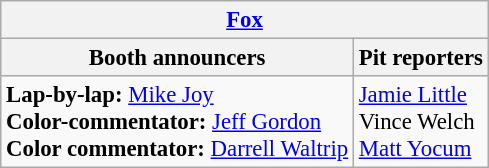<table class="wikitable" style="font-size: 95%">
<tr>
<th colspan="2"><a href='#'>Fox</a></th>
</tr>
<tr>
<th>Booth announcers</th>
<th>Pit reporters</th>
</tr>
<tr>
<td><strong>Lap-by-lap:</strong> <a href='#'>Mike Joy</a><br><strong>Color-commentator:</strong> <a href='#'>Jeff Gordon</a><br><strong>Color commentator:</strong> <a href='#'>Darrell Waltrip</a></td>
<td><a href='#'>Jamie Little</a><br>Vince Welch<br><a href='#'>Matt Yocum</a></td>
</tr>
</table>
